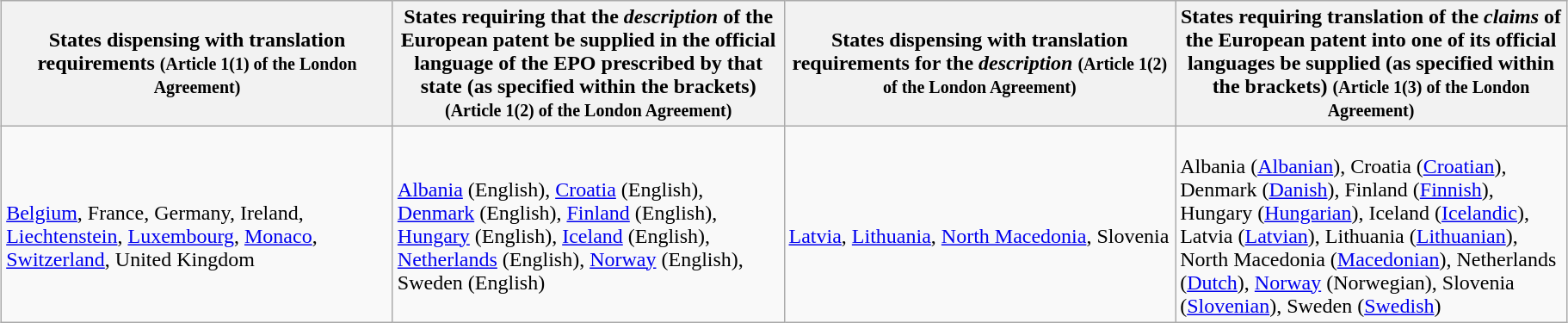<table class="wikitable" style="margin:1em auto; width:96%" border="1" align="center">
<tr>
<th style="width:24%">States dispensing with translation requirements <small>(Article 1(1) of the London Agreement)</small></th>
<th style="width:24%">States requiring that the <em>description</em> of the European patent be supplied in the official language of the EPO prescribed by that state (as specified within the brackets) <small>(Article 1(2) of the London Agreement)</small></th>
<th style="width:24%">States dispensing with translation requirements for the <em>description</em> <small>(Article 1(2) of the London Agreement)</small></th>
<th style="width:24%">States requiring translation of the <em>claims</em> of the European patent into one of its official languages be supplied (as specified within the brackets) <small>(Article 1(3) of the London Agreement)</small></th>
</tr>
<tr>
<td><br><a href='#'>Belgium</a>, France, Germany, Ireland, <a href='#'>Liechtenstein</a>, <a href='#'>Luxembourg</a>, <a href='#'>Monaco</a>, <a href='#'>Switzerland</a>, United Kingdom</td>
<td><br><a href='#'>Albania</a> (English), <a href='#'>Croatia</a> (English), <a href='#'>Denmark</a> (English), <a href='#'>Finland</a> (English), <a href='#'>Hungary</a> (English), <a href='#'>Iceland</a> (English), <a href='#'>Netherlands</a> (English), <a href='#'>Norway</a> (English), Sweden (English)</td>
<td><br><a href='#'>Latvia</a>, <a href='#'>Lithuania</a>, <a href='#'>North Macedonia</a>, Slovenia</td>
<td><br>Albania (<a href='#'>Albanian</a>), Croatia (<a href='#'>Croatian</a>), Denmark (<a href='#'>Danish</a>), Finland (<a href='#'>Finnish</a>), Hungary (<a href='#'>Hungarian</a>), Iceland (<a href='#'>Icelandic</a>), Latvia (<a href='#'>Latvian</a>), Lithuania (<a href='#'>Lithuanian</a>), North Macedonia (<a href='#'>Macedonian</a>), Netherlands (<a href='#'>Dutch</a>), <a href='#'>Norway</a> (Norwegian), Slovenia (<a href='#'>Slovenian</a>), Sweden (<a href='#'>Swedish</a>)</td>
</tr>
</table>
